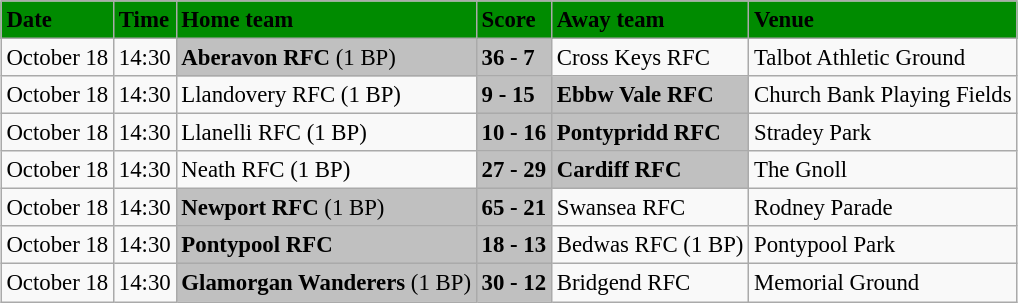<table class="wikitable" style="margin:0.5em auto; font-size:95%">
<tr bgcolor="#008B00">
<td><strong>Date</strong></td>
<td><strong>Time</strong></td>
<td><strong>Home team</strong></td>
<td><strong>Score</strong></td>
<td><strong>Away team</strong></td>
<td><strong>Venue</strong></td>
</tr>
<tr>
<td>October 18</td>
<td>14:30</td>
<td bgcolor="silver"><strong>Aberavon RFC</strong> (1 BP)</td>
<td bgcolor="silver"><strong>36 - 7</strong></td>
<td>Cross Keys RFC</td>
<td>Talbot Athletic Ground</td>
</tr>
<tr>
<td>October 18</td>
<td>14:30</td>
<td>Llandovery RFC (1 BP)</td>
<td bgcolor="silver"><strong>9 - 15</strong></td>
<td bgcolor="silver"><strong>Ebbw Vale RFC</strong></td>
<td>Church Bank Playing Fields</td>
</tr>
<tr>
<td>October 18</td>
<td>14:30</td>
<td>Llanelli RFC (1 BP)</td>
<td bgcolor="silver"><strong>10 - 16</strong></td>
<td bgcolor="silver"><strong>Pontypridd RFC</strong></td>
<td>Stradey Park</td>
</tr>
<tr>
<td>October 18</td>
<td>14:30</td>
<td>Neath RFC (1 BP)</td>
<td bgcolor="silver"><strong>27 - 29</strong></td>
<td bgcolor="silver"><strong>Cardiff RFC</strong></td>
<td>The Gnoll</td>
</tr>
<tr>
<td>October 18</td>
<td>14:30</td>
<td bgcolor="silver"><strong>Newport RFC</strong> (1 BP)</td>
<td bgcolor="silver"><strong>65 - 21</strong></td>
<td>Swansea RFC</td>
<td>Rodney Parade</td>
</tr>
<tr>
<td>October 18</td>
<td>14:30</td>
<td bgcolor="silver"><strong>Pontypool RFC</strong></td>
<td bgcolor="silver"><strong>18 - 13</strong></td>
<td>Bedwas RFC (1 BP)</td>
<td>Pontypool Park</td>
</tr>
<tr>
<td>October 18</td>
<td>14:30</td>
<td bgcolor="silver"><strong>Glamorgan Wanderers</strong> (1 BP)</td>
<td bgcolor="silver"><strong>30 - 12</strong></td>
<td>Bridgend RFC</td>
<td>Memorial Ground</td>
</tr>
</table>
